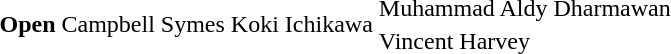<table>
<tr>
<th scope=row rowspan=2>Open</th>
<td rowspan=2> Campbell Symes</td>
<td rowspan=2> Koki Ichikawa</td>
<td> Muhammad Aldy Dharmawan</td>
</tr>
<tr>
<td> Vincent Harvey</td>
</tr>
<tr>
</tr>
</table>
